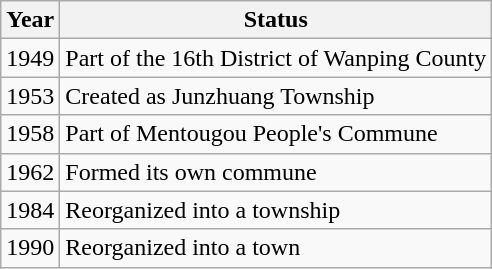<table class="wikitable">
<tr>
<th>Year</th>
<th>Status</th>
</tr>
<tr>
<td>1949</td>
<td>Part of the 16th District of Wanping County</td>
</tr>
<tr>
<td>1953</td>
<td>Created as Junzhuang Township</td>
</tr>
<tr>
<td>1958</td>
<td>Part of Mentougou People's Commune</td>
</tr>
<tr>
<td>1962</td>
<td>Formed its own commune</td>
</tr>
<tr>
<td>1984</td>
<td>Reorganized into a township</td>
</tr>
<tr>
<td>1990</td>
<td>Reorganized into a town</td>
</tr>
</table>
